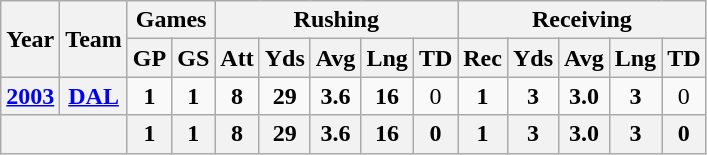<table class="wikitable" style="text-align:center;">
<tr>
<th rowspan="2">Year</th>
<th rowspan="2">Team</th>
<th colspan="2">Games</th>
<th colspan="5">Rushing</th>
<th colspan="5">Receiving</th>
</tr>
<tr>
<th>GP</th>
<th>GS</th>
<th>Att</th>
<th>Yds</th>
<th>Avg</th>
<th>Lng</th>
<th>TD</th>
<th>Rec</th>
<th>Yds</th>
<th>Avg</th>
<th>Lng</th>
<th>TD</th>
</tr>
<tr>
<th><a href='#'>2003</a></th>
<th><a href='#'>DAL</a></th>
<td><strong>1</strong></td>
<td><strong>1</strong></td>
<td><strong>8</strong></td>
<td><strong>29</strong></td>
<td><strong>3.6</strong></td>
<td><strong>16</strong></td>
<td>0</td>
<td><strong>1</strong></td>
<td><strong>3</strong></td>
<td><strong>3.0</strong></td>
<td><strong>3</strong></td>
<td>0</td>
</tr>
<tr>
<th colspan="2"></th>
<th>1</th>
<th>1</th>
<th>8</th>
<th>29</th>
<th>3.6</th>
<th>16</th>
<th>0</th>
<th>1</th>
<th>3</th>
<th>3.0</th>
<th>3</th>
<th>0</th>
</tr>
</table>
